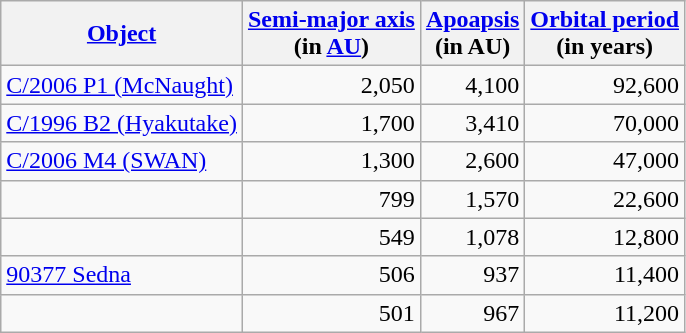<table class="wikitable" style="margin-left: 12px; text-align: right;">
<tr>
<th><a href='#'>Object</a></th>
<th><a href='#'>Semi-major axis</a><br>(in <a href='#'>AU</a>)</th>
<th><a href='#'>Apoapsis</a><br>(in AU)</th>
<th><a href='#'>Orbital period</a><br>(in years)</th>
</tr>
<tr>
<td align=left><a href='#'>C/2006 P1 (McNaught)</a></td>
<td>2,050</td>
<td>4,100</td>
<td>92,600</td>
</tr>
<tr>
<td align=left><a href='#'>C/1996 B2 (Hyakutake)</a></td>
<td>1,700</td>
<td>3,410</td>
<td>70,000</td>
</tr>
<tr>
<td align=left><a href='#'>C/2006 M4 (SWAN)</a></td>
<td>1,300</td>
<td>2,600</td>
<td>47,000</td>
</tr>
<tr>
<td align=left></td>
<td>799</td>
<td>1,570</td>
<td>22,600</td>
</tr>
<tr>
<td align=left></td>
<td>549</td>
<td>1,078</td>
<td>12,800</td>
</tr>
<tr>
<td align=left><a href='#'>90377 Sedna</a></td>
<td>506</td>
<td>937</td>
<td>11,400</td>
</tr>
<tr>
<td align=left></td>
<td>501</td>
<td>967</td>
<td>11,200</td>
</tr>
</table>
